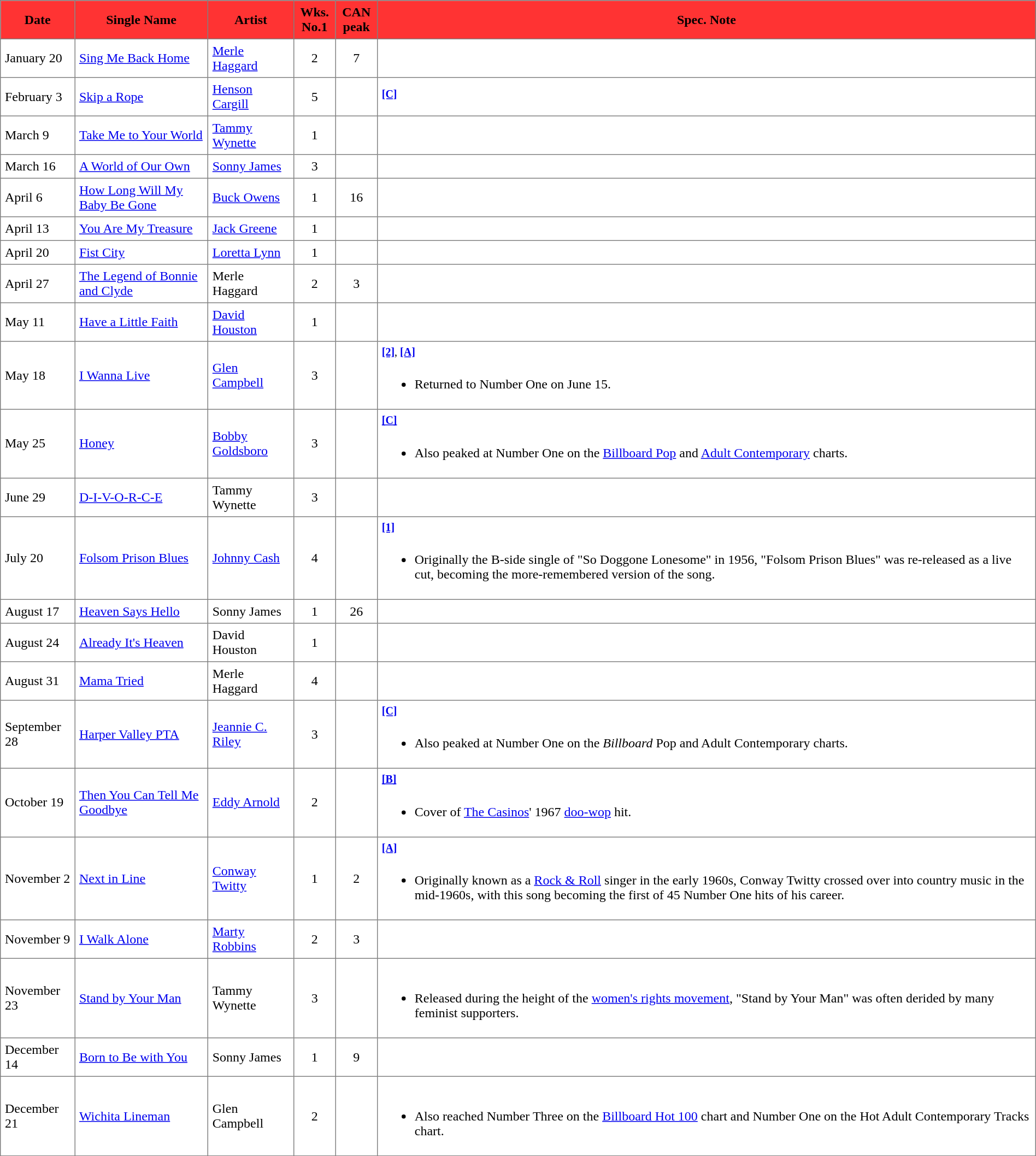<table border="1" cellpadding="5" cellspacing="1" style="border-collapse: collapse">
<tr style="background:#FF3333">
<th>Date</th>
<th>Single Name</th>
<th>Artist</th>
<th width="40">Wks. No.1</th>
<th width="40">CAN peak</th>
<th>Spec. Note</th>
</tr>
<tr>
<td>January 20</td>
<td><a href='#'>Sing Me Back Home</a></td>
<td><a href='#'>Merle Haggard</a></td>
<td align="center">2</td>
<td align="center">7</td>
<td></td>
</tr>
<tr>
<td>February 3</td>
<td><a href='#'>Skip a Rope</a></td>
<td><a href='#'>Henson Cargill</a></td>
<td align="center">5</td>
<td align="center"></td>
<td><sup><a href='#'><strong>[C]</strong></a></sup></td>
</tr>
<tr>
<td>March 9</td>
<td><a href='#'>Take Me to Your World</a></td>
<td><a href='#'>Tammy Wynette</a></td>
<td align="center">1</td>
<td align="center"></td>
<td></td>
</tr>
<tr>
<td>March 16</td>
<td><a href='#'>A World of Our Own</a></td>
<td><a href='#'>Sonny James</a></td>
<td align="center">3</td>
<td align="center"></td>
<td></td>
</tr>
<tr>
<td>April 6</td>
<td><a href='#'>How Long Will My Baby Be Gone</a></td>
<td><a href='#'>Buck Owens</a></td>
<td align="center">1</td>
<td align="center">16</td>
<td></td>
</tr>
<tr>
<td>April 13</td>
<td><a href='#'>You Are My Treasure</a></td>
<td><a href='#'>Jack Greene</a></td>
<td align="center">1</td>
<td></td>
<td></td>
</tr>
<tr>
<td>April 20</td>
<td><a href='#'>Fist City</a></td>
<td><a href='#'>Loretta Lynn</a></td>
<td align="center">1</td>
<td align="center"></td>
<td></td>
</tr>
<tr>
<td>April 27</td>
<td><a href='#'>The Legend of Bonnie and Clyde</a></td>
<td>Merle Haggard</td>
<td align="center">2</td>
<td align="center">3</td>
<td></td>
</tr>
<tr>
<td>May 11</td>
<td><a href='#'>Have a Little Faith</a></td>
<td><a href='#'>David Houston</a></td>
<td align="center">1</td>
<td></td>
<td></td>
</tr>
<tr>
<td>May 18</td>
<td><a href='#'>I Wanna Live</a></td>
<td><a href='#'>Glen Campbell</a></td>
<td align="center">3</td>
<td></td>
<td><sup><a href='#'><strong>[2]</strong></a>, <a href='#'><strong>[A]</strong></a></sup><br><ul><li>Returned to Number One on June 15.</li></ul></td>
</tr>
<tr>
<td>May 25</td>
<td><a href='#'>Honey</a></td>
<td><a href='#'>Bobby Goldsboro</a></td>
<td align="center">3</td>
<td></td>
<td><sup><a href='#'><strong>[C]</strong></a></sup><br><ul><li>Also peaked at Number One on the <a href='#'>Billboard Pop</a> and <a href='#'>Adult Contemporary</a> charts.</li></ul></td>
</tr>
<tr>
<td>June 29</td>
<td><a href='#'>D-I-V-O-R-C-E</a></td>
<td>Tammy Wynette</td>
<td align="center">3</td>
<td></td>
<td></td>
</tr>
<tr>
<td>July 20</td>
<td><a href='#'>Folsom Prison Blues</a></td>
<td><a href='#'>Johnny Cash</a></td>
<td align="center">4</td>
<td></td>
<td><sup><a href='#'><strong>[1]</strong></a></sup><br><ul><li>Originally the B-side single of "So Doggone Lonesome" in 1956, "Folsom Prison Blues" was re-released as a live cut, becoming the more-remembered version of the song.</li></ul></td>
</tr>
<tr>
<td>August 17</td>
<td><a href='#'>Heaven Says Hello</a></td>
<td>Sonny James</td>
<td align="center">1</td>
<td align="center">26</td>
<td></td>
</tr>
<tr>
<td>August 24</td>
<td><a href='#'>Already It's Heaven</a></td>
<td>David Houston</td>
<td align="center">1</td>
<td></td>
<td></td>
</tr>
<tr>
<td>August 31</td>
<td><a href='#'>Mama Tried</a></td>
<td>Merle Haggard</td>
<td align="center">4</td>
<td></td>
<td></td>
</tr>
<tr>
<td>September 28</td>
<td><a href='#'>Harper Valley PTA</a></td>
<td><a href='#'>Jeannie C. Riley</a></td>
<td align="center">3</td>
<td></td>
<td><sup><a href='#'><strong>[C]</strong></a></sup><br><ul><li>Also peaked at Number One on the <em>Billboard</em> Pop and Adult Contemporary charts.</li></ul></td>
</tr>
<tr>
<td>October 19</td>
<td><a href='#'>Then You Can Tell Me Goodbye</a></td>
<td><a href='#'>Eddy Arnold</a></td>
<td align="center">2</td>
<td></td>
<td><sup><a href='#'><strong>[B]</strong></a></sup><br><ul><li>Cover of <a href='#'>The Casinos</a>' 1967 <a href='#'>doo-wop</a> hit.</li></ul></td>
</tr>
<tr>
<td>November 2</td>
<td><a href='#'>Next in Line</a></td>
<td><a href='#'>Conway Twitty</a></td>
<td align="center">1</td>
<td align="center">2</td>
<td><sup><a href='#'><strong>[A]</strong></a></sup><br><ul><li>Originally known as a <a href='#'>Rock & Roll</a> singer in the early 1960s, Conway Twitty crossed over into country music in the mid-1960s, with this song becoming the first of 45 Number One hits of his career.</li></ul></td>
</tr>
<tr>
<td>November 9</td>
<td><a href='#'>I Walk Alone</a></td>
<td><a href='#'>Marty Robbins</a></td>
<td align="center">2</td>
<td align="center">3</td>
<td></td>
</tr>
<tr>
<td>November 23</td>
<td><a href='#'>Stand by Your Man</a></td>
<td>Tammy Wynette</td>
<td align="center">3</td>
<td></td>
<td><br><ul><li>Released during the height of the <a href='#'>women's rights movement</a>, "Stand by Your Man" was often derided by many feminist supporters.</li></ul></td>
</tr>
<tr>
<td>December 14</td>
<td><a href='#'>Born to Be with You</a></td>
<td>Sonny James</td>
<td align="center">1</td>
<td align="center">9</td>
<td></td>
</tr>
<tr>
<td>December 21</td>
<td><a href='#'>Wichita Lineman</a></td>
<td>Glen Campbell</td>
<td align="center">2</td>
<td></td>
<td><br><ul><li>Also reached Number Three on the <a href='#'>Billboard Hot 100</a> chart and Number One on the Hot Adult Contemporary Tracks chart.</li></ul></td>
</tr>
<tr>
</tr>
</table>
